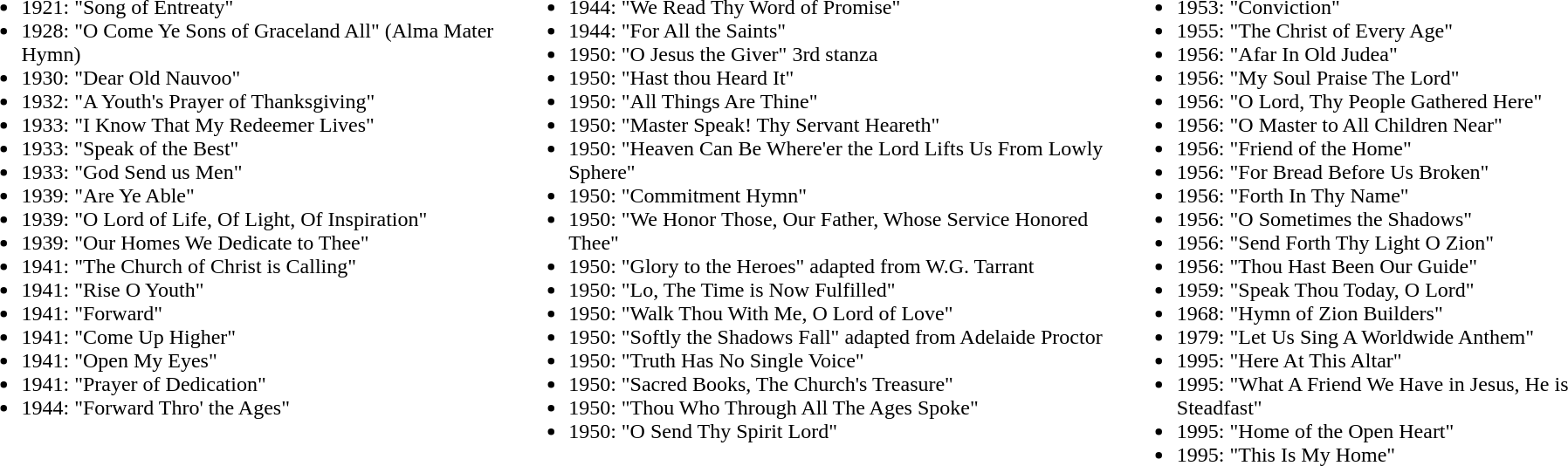<table>
<tr valign="top">
<td><br><ul><li>1921: "Song of Entreaty"</li><li>1928: "O Come Ye Sons of Graceland All" (Alma Mater Hymn)</li><li>1930: "Dear Old Nauvoo"</li><li>1932: "A Youth's Prayer of Thanksgiving"</li><li>1933: "I Know That My Redeemer Lives"</li><li>1933: "Speak of the Best"</li><li>1933: "God Send us Men"</li><li>1939: "Are Ye Able"</li><li>1939: "O Lord of Life, Of Light, Of Inspiration"</li><li>1939: "Our Homes We Dedicate to Thee"</li><li>1941: "The Church of Christ is Calling"</li><li>1941: "Rise O Youth"</li><li>1941: "Forward"</li><li>1941: "Come Up Higher"</li><li>1941: "Open My Eyes"</li><li>1941: "Prayer of Dedication"</li><li>1944: "Forward Thro' the Ages"</li></ul></td>
<td><br><ul><li>1944: "We Read Thy Word of Promise"</li><li>1944: "For All the Saints"</li><li>1950: "O Jesus the Giver" 3rd stanza</li><li>1950: "Hast thou Heard It"</li><li>1950: "All Things Are Thine"</li><li>1950: "Master Speak! Thy Servant Heareth"</li><li>1950: "Heaven Can Be Where'er the Lord Lifts Us From Lowly Sphere"</li><li>1950: "Commitment Hymn"</li><li>1950: "We Honor Those, Our Father, Whose Service Honored Thee"</li><li>1950: "Glory to the Heroes" adapted from W.G. Tarrant</li><li>1950: "Lo, The Time is Now Fulfilled"</li><li>1950: "Walk Thou With Me, O Lord of Love"</li><li>1950: "Softly the Shadows Fall" adapted from Adelaide Proctor</li><li>1950: "Truth Has No Single Voice"</li><li>1950: "Sacred Books, The Church's Treasure"</li><li>1950: "Thou Who Through All The Ages Spoke"</li><li>1950: "O Send Thy Spirit Lord"</li></ul></td>
<td><br><ul><li>1953: "Conviction"</li><li>1955: "The Christ of Every Age"</li><li>1956: "Afar In Old Judea"</li><li>1956: "My Soul Praise The Lord"</li><li>1956: "O Lord, Thy People Gathered Here"</li><li>1956: "O Master to All Children Near"</li><li>1956: "Friend of the Home"</li><li>1956: "For Bread Before Us Broken"</li><li>1956: "Forth In Thy Name"</li><li>1956: "O Sometimes the Shadows"</li><li>1956: "Send Forth Thy Light O Zion"</li><li>1956: "Thou Hast Been Our Guide"</li><li>1959: "Speak Thou Today, O Lord"</li><li>1968: "Hymn of Zion Builders"</li><li>1979: "Let Us Sing A Worldwide Anthem"</li><li>1995: "Here At This Altar"</li><li>1995: "What A Friend We Have in Jesus, He is Steadfast"</li><li>1995: "Home of the Open Heart"</li><li>1995: "This Is My Home"</li></ul></td>
</tr>
</table>
